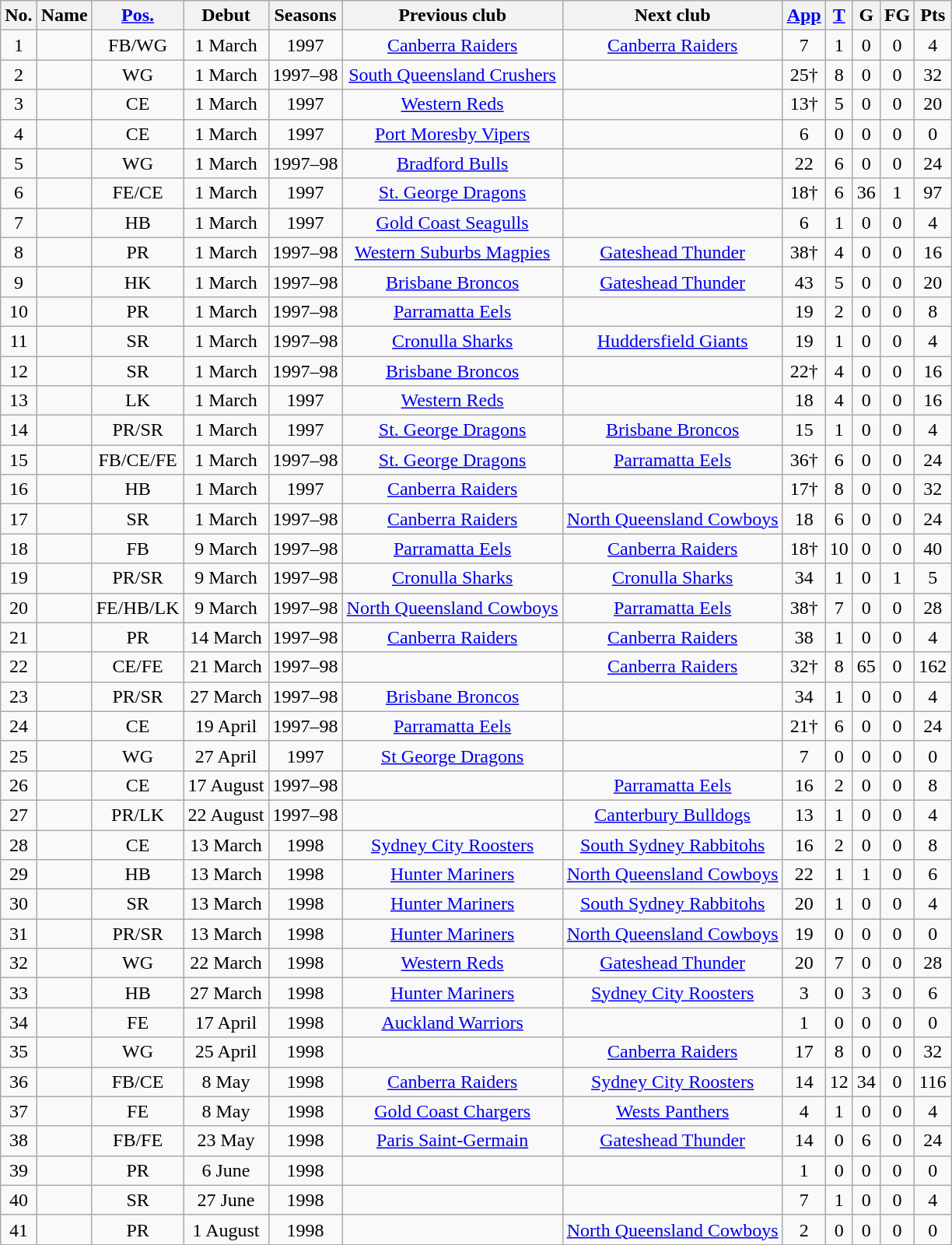<table class="wikitable sortable" style="text-align: center;">
<tr>
<th>No.</th>
<th>Name</th>
<th><a href='#'>Pos.</a></th>
<th>Debut</th>
<th>Seasons</th>
<th>Previous club</th>
<th>Next club</th>
<th><a href='#'>App</a></th>
<th><a href='#'>T</a></th>
<th>G</th>
<th>FG</th>
<th>Pts</th>
</tr>
<tr>
<td>1</td>
<td align=left></td>
<td>FB/WG</td>
<td>1 March</td>
<td>1997</td>
<td><a href='#'>Canberra Raiders</a></td>
<td><a href='#'>Canberra Raiders</a></td>
<td>7</td>
<td>1</td>
<td>0</td>
<td>0</td>
<td>4</td>
</tr>
<tr>
<td>2</td>
<td align=left></td>
<td>WG</td>
<td>1 March</td>
<td>1997–98</td>
<td><a href='#'>South Queensland Crushers</a></td>
<td></td>
<td>25†</td>
<td>8</td>
<td>0</td>
<td>0</td>
<td>32</td>
</tr>
<tr>
<td>3</td>
<td align=left></td>
<td>CE</td>
<td>1 March</td>
<td>1997</td>
<td><a href='#'>Western Reds</a></td>
<td></td>
<td>13†</td>
<td>5</td>
<td>0</td>
<td>0</td>
<td>20</td>
</tr>
<tr>
<td>4</td>
<td align=left></td>
<td>CE</td>
<td>1 March</td>
<td>1997</td>
<td><a href='#'>Port Moresby Vipers</a></td>
<td></td>
<td>6</td>
<td>0</td>
<td>0</td>
<td>0</td>
<td>0</td>
</tr>
<tr>
<td>5</td>
<td align=left></td>
<td>WG</td>
<td>1 March</td>
<td>1997–98</td>
<td><a href='#'>Bradford Bulls</a></td>
<td></td>
<td>22</td>
<td>6</td>
<td>0</td>
<td>0</td>
<td>24</td>
</tr>
<tr>
<td>6</td>
<td align=left></td>
<td>FE/CE</td>
<td>1 March</td>
<td>1997</td>
<td><a href='#'>St. George Dragons</a></td>
<td></td>
<td>18†</td>
<td>6</td>
<td>36</td>
<td>1</td>
<td>97</td>
</tr>
<tr>
<td>7</td>
<td align=left></td>
<td>HB</td>
<td>1 March</td>
<td>1997</td>
<td><a href='#'>Gold Coast Seagulls</a></td>
<td></td>
<td>6</td>
<td>1</td>
<td>0</td>
<td>0</td>
<td>4</td>
</tr>
<tr>
<td>8</td>
<td align=left></td>
<td>PR</td>
<td>1 March</td>
<td>1997–98</td>
<td><a href='#'>Western Suburbs Magpies</a></td>
<td><a href='#'>Gateshead Thunder</a></td>
<td>38†</td>
<td>4</td>
<td>0</td>
<td>0</td>
<td>16</td>
</tr>
<tr>
<td>9</td>
<td align=left></td>
<td>HK</td>
<td>1 March</td>
<td>1997–98</td>
<td><a href='#'>Brisbane Broncos</a></td>
<td><a href='#'>Gateshead Thunder</a></td>
<td>43</td>
<td>5</td>
<td>0</td>
<td>0</td>
<td>20</td>
</tr>
<tr>
<td>10</td>
<td align=left></td>
<td>PR</td>
<td>1 March</td>
<td>1997–98</td>
<td><a href='#'>Parramatta Eels</a></td>
<td></td>
<td>19</td>
<td>2</td>
<td>0</td>
<td>0</td>
<td>8</td>
</tr>
<tr>
<td>11</td>
<td align=left></td>
<td>SR</td>
<td>1 March</td>
<td>1997–98</td>
<td><a href='#'>Cronulla Sharks</a></td>
<td><a href='#'>Huddersfield Giants</a></td>
<td>19</td>
<td>1</td>
<td>0</td>
<td>0</td>
<td>4</td>
</tr>
<tr>
<td>12</td>
<td align=left></td>
<td>SR</td>
<td>1 March</td>
<td>1997–98</td>
<td><a href='#'>Brisbane Broncos</a></td>
<td></td>
<td>22†</td>
<td>4</td>
<td>0</td>
<td>0</td>
<td>16</td>
</tr>
<tr>
<td>13</td>
<td align=left></td>
<td>LK</td>
<td>1 March</td>
<td>1997</td>
<td><a href='#'>Western Reds</a></td>
<td></td>
<td>18</td>
<td>4</td>
<td>0</td>
<td>0</td>
<td>16</td>
</tr>
<tr>
<td>14</td>
<td align=left></td>
<td>PR/SR</td>
<td>1 March</td>
<td>1997</td>
<td><a href='#'>St. George Dragons</a></td>
<td><a href='#'>Brisbane Broncos</a></td>
<td>15</td>
<td>1</td>
<td>0</td>
<td>0</td>
<td>4</td>
</tr>
<tr>
<td>15</td>
<td align=left></td>
<td>FB/CE/FE</td>
<td>1 March</td>
<td>1997–98</td>
<td><a href='#'>St. George Dragons</a></td>
<td><a href='#'>Parramatta Eels</a></td>
<td>36†</td>
<td>6</td>
<td>0</td>
<td>0</td>
<td>24</td>
</tr>
<tr>
<td>16</td>
<td align=left></td>
<td>HB</td>
<td>1 March</td>
<td>1997</td>
<td><a href='#'>Canberra Raiders</a></td>
<td></td>
<td>17†</td>
<td>8</td>
<td>0</td>
<td>0</td>
<td>32</td>
</tr>
<tr>
<td>17</td>
<td align=left></td>
<td>SR</td>
<td>1 March</td>
<td>1997–98</td>
<td><a href='#'>Canberra Raiders</a></td>
<td><a href='#'>North Queensland Cowboys</a></td>
<td>18</td>
<td>6</td>
<td>0</td>
<td>0</td>
<td>24</td>
</tr>
<tr>
<td>18</td>
<td align=left></td>
<td>FB</td>
<td>9 March</td>
<td>1997–98</td>
<td><a href='#'>Parramatta Eels</a></td>
<td><a href='#'>Canberra Raiders</a></td>
<td>18†</td>
<td>10</td>
<td>0</td>
<td>0</td>
<td>40</td>
</tr>
<tr>
<td>19</td>
<td align=left></td>
<td>PR/SR</td>
<td>9 March</td>
<td>1997–98</td>
<td><a href='#'>Cronulla Sharks</a></td>
<td><a href='#'>Cronulla Sharks</a></td>
<td>34</td>
<td>1</td>
<td>0</td>
<td>1</td>
<td>5</td>
</tr>
<tr>
<td>20</td>
<td align=left></td>
<td>FE/HB/LK</td>
<td>9 March</td>
<td>1997–98</td>
<td><a href='#'>North Queensland Cowboys</a></td>
<td><a href='#'>Parramatta Eels</a></td>
<td>38†</td>
<td>7</td>
<td>0</td>
<td>0</td>
<td>28</td>
</tr>
<tr>
<td>21</td>
<td align=left></td>
<td>PR</td>
<td>14 March</td>
<td>1997–98</td>
<td><a href='#'>Canberra Raiders</a></td>
<td><a href='#'>Canberra Raiders</a></td>
<td>38</td>
<td>1</td>
<td>0</td>
<td>0</td>
<td>4</td>
</tr>
<tr>
<td>22</td>
<td align=left></td>
<td>CE/FE</td>
<td>21 March</td>
<td>1997–98</td>
<td></td>
<td><a href='#'>Canberra Raiders</a></td>
<td>32†</td>
<td>8</td>
<td>65</td>
<td>0</td>
<td>162</td>
</tr>
<tr>
<td>23</td>
<td align=left></td>
<td>PR/SR</td>
<td>27 March</td>
<td>1997–98</td>
<td><a href='#'>Brisbane Broncos</a></td>
<td></td>
<td>34</td>
<td>1</td>
<td>0</td>
<td>0</td>
<td>4</td>
</tr>
<tr>
<td>24</td>
<td align=left></td>
<td>CE</td>
<td>19 April</td>
<td>1997–98</td>
<td><a href='#'>Parramatta Eels</a></td>
<td></td>
<td>21†</td>
<td>6</td>
<td>0</td>
<td>0</td>
<td>24</td>
</tr>
<tr>
<td>25</td>
<td align=left></td>
<td>WG</td>
<td>27 April</td>
<td>1997</td>
<td><a href='#'>St George Dragons</a></td>
<td></td>
<td>7</td>
<td>0</td>
<td>0</td>
<td>0</td>
<td>0</td>
</tr>
<tr>
<td>26</td>
<td align=left></td>
<td>CE</td>
<td>17 August</td>
<td>1997–98</td>
<td></td>
<td><a href='#'>Parramatta Eels</a></td>
<td>16</td>
<td>2</td>
<td>0</td>
<td>0</td>
<td>8</td>
</tr>
<tr>
<td>27</td>
<td align=left></td>
<td>PR/LK</td>
<td>22 August</td>
<td>1997–98</td>
<td></td>
<td><a href='#'>Canterbury Bulldogs</a></td>
<td>13</td>
<td>1</td>
<td>0</td>
<td>0</td>
<td>4</td>
</tr>
<tr>
<td>28</td>
<td align=left></td>
<td>CE</td>
<td>13 March</td>
<td>1998</td>
<td><a href='#'>Sydney City Roosters</a></td>
<td><a href='#'>South Sydney Rabbitohs</a></td>
<td>16</td>
<td>2</td>
<td>0</td>
<td>0</td>
<td>8</td>
</tr>
<tr>
<td>29</td>
<td align=left></td>
<td>HB</td>
<td>13 March</td>
<td>1998</td>
<td><a href='#'>Hunter Mariners</a></td>
<td><a href='#'>North Queensland Cowboys</a></td>
<td>22</td>
<td>1</td>
<td>1</td>
<td>0</td>
<td>6</td>
</tr>
<tr>
<td>30</td>
<td align=left></td>
<td>SR</td>
<td>13 March</td>
<td>1998</td>
<td><a href='#'>Hunter Mariners</a></td>
<td><a href='#'>South Sydney Rabbitohs</a></td>
<td>20</td>
<td>1</td>
<td>0</td>
<td>0</td>
<td>4</td>
</tr>
<tr>
<td>31</td>
<td align=left></td>
<td>PR/SR</td>
<td>13 March</td>
<td>1998</td>
<td><a href='#'>Hunter Mariners</a></td>
<td><a href='#'>North Queensland Cowboys</a></td>
<td>19</td>
<td>0</td>
<td>0</td>
<td>0</td>
<td>0</td>
</tr>
<tr>
<td>32</td>
<td align=left></td>
<td>WG</td>
<td>22 March</td>
<td>1998</td>
<td><a href='#'>Western Reds</a></td>
<td><a href='#'>Gateshead Thunder</a></td>
<td>20</td>
<td>7</td>
<td>0</td>
<td>0</td>
<td>28</td>
</tr>
<tr>
<td>33</td>
<td align=left></td>
<td>HB</td>
<td>27 March</td>
<td>1998</td>
<td><a href='#'>Hunter Mariners</a></td>
<td><a href='#'>Sydney City Roosters</a></td>
<td>3</td>
<td>0</td>
<td>3</td>
<td>0</td>
<td>6</td>
</tr>
<tr>
<td>34</td>
<td align=left></td>
<td>FE</td>
<td>17 April</td>
<td>1998</td>
<td><a href='#'>Auckland Warriors</a></td>
<td></td>
<td>1</td>
<td>0</td>
<td>0</td>
<td>0</td>
<td>0</td>
</tr>
<tr>
<td>35</td>
<td align=left></td>
<td>WG</td>
<td>25 April</td>
<td>1998</td>
<td></td>
<td><a href='#'>Canberra Raiders</a></td>
<td>17</td>
<td>8</td>
<td>0</td>
<td>0</td>
<td>32</td>
</tr>
<tr>
<td>36</td>
<td align=left></td>
<td>FB/CE</td>
<td>8 May</td>
<td>1998</td>
<td><a href='#'>Canberra Raiders</a></td>
<td><a href='#'>Sydney City Roosters</a></td>
<td>14</td>
<td>12</td>
<td>34</td>
<td>0</td>
<td>116</td>
</tr>
<tr>
<td>37</td>
<td align=left></td>
<td>FE</td>
<td>8 May</td>
<td>1998</td>
<td><a href='#'>Gold Coast Chargers</a></td>
<td><a href='#'>Wests Panthers</a></td>
<td>4</td>
<td>1</td>
<td>0</td>
<td>0</td>
<td>4</td>
</tr>
<tr>
<td>38</td>
<td align=left></td>
<td>FB/FE</td>
<td>23 May</td>
<td>1998</td>
<td><a href='#'>Paris Saint-Germain</a></td>
<td><a href='#'>Gateshead Thunder</a></td>
<td>14</td>
<td>0</td>
<td>6</td>
<td>0</td>
<td>24</td>
</tr>
<tr>
<td>39</td>
<td align=left></td>
<td>PR</td>
<td>6 June</td>
<td>1998</td>
<td></td>
<td></td>
<td>1</td>
<td>0</td>
<td>0</td>
<td>0</td>
<td>0</td>
</tr>
<tr>
<td>40</td>
<td align=left></td>
<td>SR</td>
<td>27 June</td>
<td>1998</td>
<td></td>
<td></td>
<td>7</td>
<td>1</td>
<td>0</td>
<td>0</td>
<td>4</td>
</tr>
<tr>
<td>41</td>
<td align=left></td>
<td>PR</td>
<td>1 August</td>
<td>1998</td>
<td></td>
<td><a href='#'>North Queensland Cowboys</a></td>
<td>2</td>
<td>0</td>
<td>0</td>
<td>0</td>
<td>0</td>
</tr>
<tr>
</tr>
</table>
